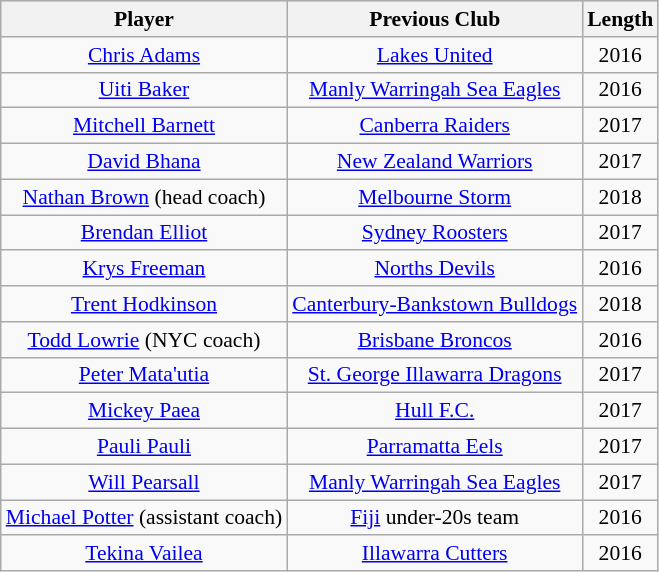<table class="wikitable sortable" style="text-align: center; font-size:90%">
<tr style="background:#efefef;">
<th>Player</th>
<th>Previous Club</th>
<th>Length</th>
</tr>
<tr>
<td><a href='#'>Chris Adams</a></td>
<td><a href='#'>Lakes United</a></td>
<td>2016</td>
</tr>
<tr>
<td><a href='#'>Uiti Baker</a></td>
<td><a href='#'>Manly Warringah Sea Eagles</a></td>
<td>2016</td>
</tr>
<tr>
<td><a href='#'>Mitchell Barnett</a></td>
<td><a href='#'>Canberra Raiders</a></td>
<td>2017</td>
</tr>
<tr>
<td><a href='#'>David Bhana</a></td>
<td><a href='#'>New Zealand Warriors</a></td>
<td>2017</td>
</tr>
<tr>
<td><a href='#'>Nathan Brown</a> (head coach)</td>
<td><a href='#'>Melbourne Storm</a></td>
<td>2018</td>
</tr>
<tr>
<td><a href='#'>Brendan Elliot</a></td>
<td><a href='#'>Sydney Roosters</a></td>
<td>2017</td>
</tr>
<tr>
<td><a href='#'>Krys Freeman</a></td>
<td><a href='#'>Norths Devils</a></td>
<td>2016</td>
</tr>
<tr>
<td><a href='#'>Trent Hodkinson</a></td>
<td><a href='#'>Canterbury-Bankstown Bulldogs</a></td>
<td>2018</td>
</tr>
<tr>
<td><a href='#'>Todd Lowrie</a> (NYC coach)</td>
<td><a href='#'>Brisbane Broncos</a></td>
<td>2016</td>
</tr>
<tr>
<td><a href='#'>Peter Mata'utia</a></td>
<td><a href='#'>St. George Illawarra Dragons</a></td>
<td>2017</td>
</tr>
<tr>
<td><a href='#'>Mickey Paea</a></td>
<td><a href='#'>Hull F.C.</a></td>
<td>2017</td>
</tr>
<tr>
<td><a href='#'>Pauli Pauli</a></td>
<td><a href='#'>Parramatta Eels</a></td>
<td>2017</td>
</tr>
<tr>
<td><a href='#'>Will Pearsall</a></td>
<td><a href='#'>Manly Warringah Sea Eagles</a></td>
<td>2017</td>
</tr>
<tr>
<td><a href='#'>Michael Potter</a> (assistant coach)</td>
<td><a href='#'>Fiji</a> under-20s team</td>
<td>2016</td>
</tr>
<tr>
<td><a href='#'>Tekina Vailea</a></td>
<td><a href='#'>Illawarra Cutters</a></td>
<td>2016</td>
</tr>
</table>
